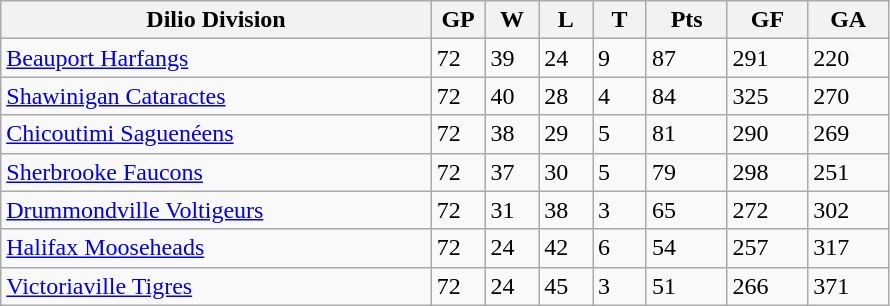<table class="wikitable">
<tr>
<th bgcolor="#DDDDFF" width="40%">Dilio Division</th>
<th bgcolor="#DDDDFF" width="5%">GP</th>
<th bgcolor="#DDDDFF" width="5%">W</th>
<th bgcolor="#DDDDFF" width="5%">L</th>
<th bgcolor="#DDDDFF" width="5%">T</th>
<th bgcolor="#DDDDFF" width="7.5%">Pts</th>
<th bgcolor="#DDDDFF" width="7.5%">GF</th>
<th bgcolor="#DDDDFF" width="7.5%">GA</th>
</tr>
<tr>
<td><a href='#'>Beauport Harfangs</a></td>
<td>72</td>
<td>39</td>
<td>24</td>
<td>9</td>
<td>87</td>
<td>291</td>
<td>220</td>
</tr>
<tr>
<td><a href='#'>Shawinigan Cataractes</a></td>
<td>72</td>
<td>40</td>
<td>28</td>
<td>4</td>
<td>84</td>
<td>325</td>
<td>270</td>
</tr>
<tr>
<td><a href='#'>Chicoutimi Saguenéens</a></td>
<td>72</td>
<td>38</td>
<td>29</td>
<td>5</td>
<td>81</td>
<td>290</td>
<td>269</td>
</tr>
<tr>
<td><a href='#'>Sherbrooke Faucons</a></td>
<td>72</td>
<td>37</td>
<td>30</td>
<td>5</td>
<td>79</td>
<td>298</td>
<td>251</td>
</tr>
<tr>
<td><a href='#'>Drummondville Voltigeurs</a></td>
<td>72</td>
<td>31</td>
<td>38</td>
<td>3</td>
<td>65</td>
<td>272</td>
<td>302</td>
</tr>
<tr>
<td><a href='#'>Halifax Mooseheads</a></td>
<td>72</td>
<td>24</td>
<td>42</td>
<td>6</td>
<td>54</td>
<td>257</td>
<td>317</td>
</tr>
<tr>
<td><a href='#'>Victoriaville Tigres</a></td>
<td>72</td>
<td>24</td>
<td>45</td>
<td>3</td>
<td>51</td>
<td>266</td>
<td>371</td>
</tr>
</table>
